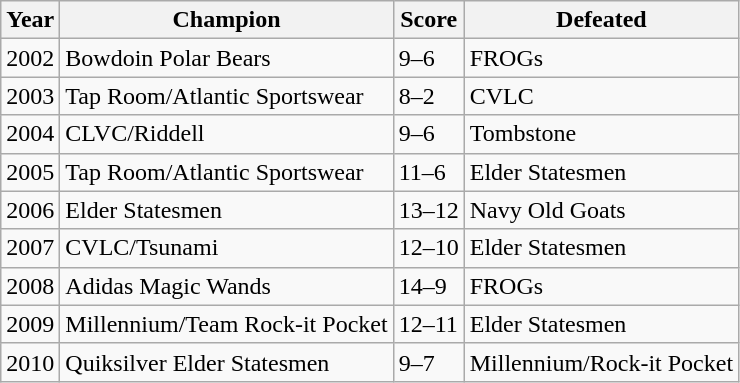<table class="wikitable">
<tr>
<th>Year</th>
<th>Champion</th>
<th>Score</th>
<th>Defeated</th>
</tr>
<tr>
<td>2002</td>
<td>Bowdoin Polar Bears</td>
<td>9–6</td>
<td>FROGs</td>
</tr>
<tr>
<td>2003</td>
<td>Tap Room/Atlantic Sportswear</td>
<td>8–2</td>
<td>CVLC</td>
</tr>
<tr>
<td>2004</td>
<td>CLVC/Riddell</td>
<td>9–6</td>
<td>Tombstone</td>
</tr>
<tr>
<td>2005</td>
<td>Tap Room/Atlantic Sportswear</td>
<td>11–6</td>
<td>Elder Statesmen</td>
</tr>
<tr>
<td>2006</td>
<td>Elder Statesmen</td>
<td>13–12</td>
<td>Navy Old Goats</td>
</tr>
<tr>
<td>2007</td>
<td>CVLC/Tsunami</td>
<td>12–10</td>
<td>Elder Statesmen</td>
</tr>
<tr>
<td>2008</td>
<td>Adidas Magic Wands</td>
<td>14–9</td>
<td>FROGs</td>
</tr>
<tr>
<td>2009</td>
<td>Millennium/Team Rock-it Pocket</td>
<td>12–11</td>
<td>Elder Statesmen</td>
</tr>
<tr>
<td>2010</td>
<td>Quiksilver Elder Statesmen</td>
<td>9–7</td>
<td>Millennium/Rock-it Pocket</td>
</tr>
</table>
